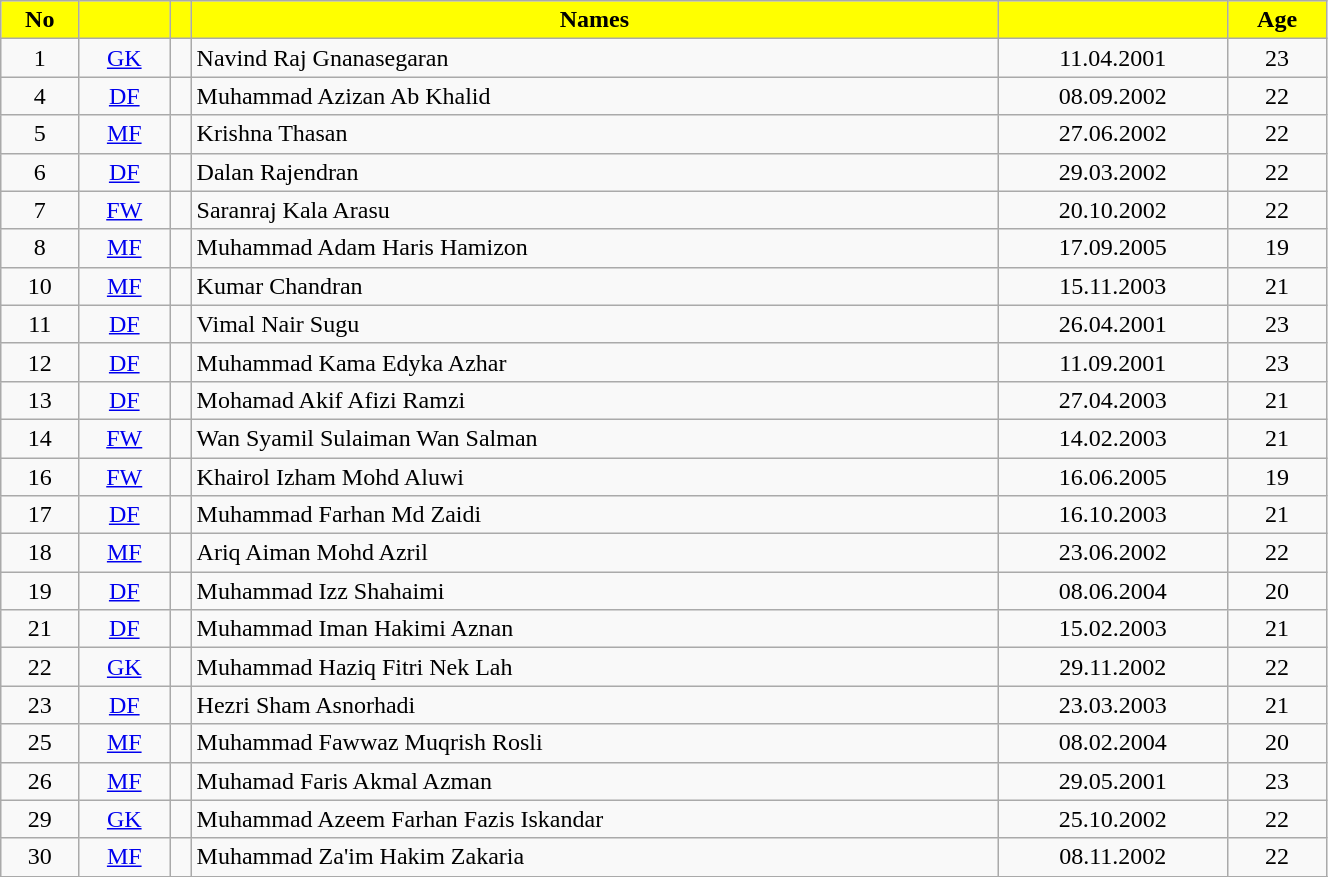<table class="wikitable" style="text-align:center; width:70%">
<tr>
<th style="background:yellow ">No</th>
<th style="background:yellow "></th>
<th style="background:yellow "></th>
<th style="background:yellow ">Names</th>
<th style="background:yellow "></th>
<th style="background:yellow ">Age</th>
</tr>
<tr>
<td>1</td>
<td><a href='#'>GK</a></td>
<td></td>
<td align="left">Navind Raj Gnanasegaran</td>
<td>11.04.2001</td>
<td>23</td>
</tr>
<tr>
<td>4</td>
<td><a href='#'>DF</a></td>
<td></td>
<td align="left">Muhammad Azizan Ab Khalid</td>
<td>08.09.2002</td>
<td>22</td>
</tr>
<tr>
<td>5</td>
<td><a href='#'>MF</a></td>
<td></td>
<td align="left">Krishna Thasan</td>
<td>27.06.2002</td>
<td>22</td>
</tr>
<tr>
<td>6</td>
<td><a href='#'>DF</a></td>
<td></td>
<td align="left">Dalan Rajendran</td>
<td>29.03.2002</td>
<td>22</td>
</tr>
<tr>
<td>7</td>
<td><a href='#'>FW</a></td>
<td></td>
<td align="left">Saranraj Kala Arasu</td>
<td>20.10.2002</td>
<td>22</td>
</tr>
<tr>
<td>8</td>
<td><a href='#'>MF</a></td>
<td></td>
<td align="left">Muhammad Adam Haris Hamizon</td>
<td>17.09.2005</td>
<td>19</td>
</tr>
<tr>
<td>10</td>
<td><a href='#'>MF</a></td>
<td></td>
<td align="left">Kumar Chandran</td>
<td>15.11.2003</td>
<td>21</td>
</tr>
<tr>
<td>11</td>
<td><a href='#'>DF</a></td>
<td></td>
<td align="left">Vimal Nair Sugu</td>
<td>26.04.2001</td>
<td>23</td>
</tr>
<tr>
<td>12</td>
<td><a href='#'>DF</a></td>
<td></td>
<td align="left">Muhammad Kama Edyka Azhar</td>
<td>11.09.2001</td>
<td>23</td>
</tr>
<tr>
<td>13</td>
<td><a href='#'>DF</a></td>
<td></td>
<td align="left">Mohamad Akif Afizi Ramzi</td>
<td>27.04.2003</td>
<td>21</td>
</tr>
<tr>
<td>14</td>
<td><a href='#'>FW</a></td>
<td></td>
<td align="left">Wan Syamil Sulaiman Wan Salman</td>
<td>14.02.2003</td>
<td>21</td>
</tr>
<tr>
<td>16</td>
<td><a href='#'>FW</a></td>
<td></td>
<td align="left">Khairol Izham Mohd Aluwi</td>
<td>16.06.2005</td>
<td>19</td>
</tr>
<tr>
<td>17</td>
<td><a href='#'>DF</a></td>
<td></td>
<td align="left">Muhammad Farhan Md Zaidi</td>
<td>16.10.2003</td>
<td>21</td>
</tr>
<tr>
<td>18</td>
<td><a href='#'>MF</a></td>
<td></td>
<td align="left">Ariq Aiman Mohd Azril</td>
<td>23.06.2002</td>
<td>22</td>
</tr>
<tr>
<td>19</td>
<td><a href='#'>DF</a></td>
<td></td>
<td align="left">Muhammad Izz Shahaimi</td>
<td>08.06.2004</td>
<td>20</td>
</tr>
<tr>
<td>21</td>
<td><a href='#'>DF</a></td>
<td></td>
<td align="left">Muhammad Iman Hakimi Aznan</td>
<td>15.02.2003</td>
<td>21</td>
</tr>
<tr>
<td>22</td>
<td><a href='#'>GK</a></td>
<td></td>
<td align="left">Muhammad Haziq Fitri Nek Lah</td>
<td>29.11.2002</td>
<td>22</td>
</tr>
<tr>
<td>23</td>
<td><a href='#'>DF</a></td>
<td></td>
<td align="left">Hezri Sham Asnorhadi</td>
<td>23.03.2003</td>
<td>21</td>
</tr>
<tr>
<td>25</td>
<td><a href='#'>MF</a></td>
<td></td>
<td align="left">Muhammad Fawwaz Muqrish Rosli</td>
<td>08.02.2004</td>
<td>20</td>
</tr>
<tr>
<td>26</td>
<td><a href='#'>MF</a></td>
<td></td>
<td align="left">Muhamad Faris Akmal Azman</td>
<td>29.05.2001</td>
<td>23</td>
</tr>
<tr>
<td>29</td>
<td><a href='#'>GK</a></td>
<td></td>
<td align="left">Muhammad Azeem Farhan Fazis Iskandar</td>
<td>25.10.2002</td>
<td>22</td>
</tr>
<tr>
<td>30</td>
<td><a href='#'>MF</a></td>
<td></td>
<td align="left">Muhammad Za'im Hakim Zakaria</td>
<td>08.11.2002</td>
<td>22</td>
</tr>
<tr>
</tr>
</table>
